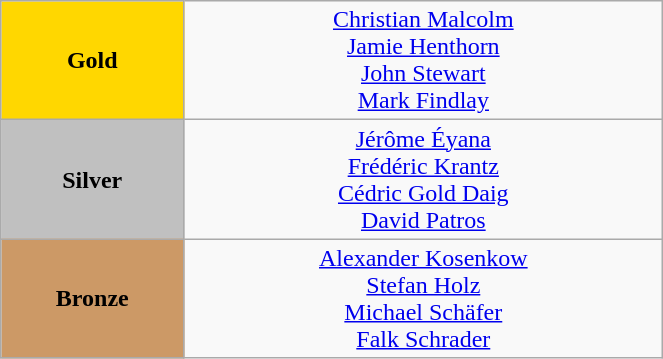<table class="wikitable" style="text-align:center; " width="35%">
<tr>
<td bgcolor="gold"><strong>Gold</strong></td>
<td><a href='#'>Christian Malcolm</a><br><a href='#'>Jamie Henthorn</a><br><a href='#'>John Stewart</a><br><a href='#'>Mark Findlay</a><br>  <small><em></em></small></td>
</tr>
<tr>
<td bgcolor="silver"><strong>Silver</strong></td>
<td><a href='#'>Jérôme Éyana</a><br><a href='#'>Frédéric Krantz</a><br><a href='#'>Cédric Gold Daig</a><br><a href='#'>David Patros</a><br>  <small><em></em></small></td>
</tr>
<tr>
<td bgcolor="CC9966"><strong>Bronze</strong></td>
<td><a href='#'>Alexander Kosenkow</a><br><a href='#'>Stefan Holz</a><br><a href='#'>Michael Schäfer</a><br><a href='#'>Falk Schrader</a><br>  <small><em></em></small></td>
</tr>
</table>
